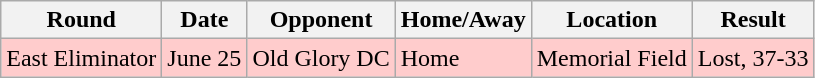<table class="wikitable">
<tr>
<th>Round</th>
<th>Date</th>
<th>Opponent</th>
<th>Home/Away</th>
<th>Location</th>
<th>Result</th>
</tr>
<tr bgcolor="#FFCCCC">
<td>East Eliminator</td>
<td>June 25</td>
<td>Old Glory DC</td>
<td>Home</td>
<td>Memorial Field</td>
<td>Lost, 37-33</td>
</tr>
</table>
